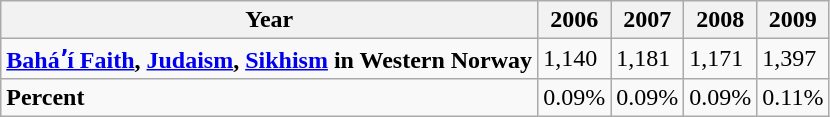<table class="wikitable">
<tr>
<th>Year</th>
<th>2006</th>
<th>2007</th>
<th>2008</th>
<th>2009</th>
</tr>
<tr>
<td><strong><a href='#'>Baháʼí Faith</a>, <a href='#'>Judaism</a>, <a href='#'>Sikhism</a> in Western Norway</strong></td>
<td>1,140</td>
<td>1,181</td>
<td>1,171</td>
<td>1,397</td>
</tr>
<tr>
<td><strong>Percent</strong></td>
<td>0.09%</td>
<td>0.09%</td>
<td>0.09%</td>
<td>0.11%</td>
</tr>
</table>
